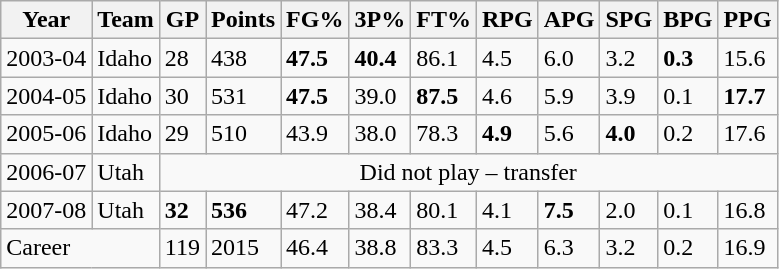<table class="wikitable">
<tr>
<th>Year</th>
<th>Team</th>
<th>GP</th>
<th>Points</th>
<th>FG%</th>
<th>3P%</th>
<th>FT%</th>
<th>RPG</th>
<th>APG</th>
<th>SPG</th>
<th>BPG</th>
<th>PPG</th>
</tr>
<tr>
<td>2003-04</td>
<td>Idaho</td>
<td>28</td>
<td>438</td>
<td><strong>47.5</strong></td>
<td><strong>40.4</strong></td>
<td>86.1</td>
<td>4.5</td>
<td>6.0</td>
<td>3.2</td>
<td><strong>0.3</strong></td>
<td>15.6</td>
</tr>
<tr>
<td>2004-05</td>
<td>Idaho</td>
<td>30</td>
<td>531</td>
<td><strong>47.5</strong></td>
<td>39.0</td>
<td><strong>87.5</strong></td>
<td>4.6</td>
<td>5.9</td>
<td>3.9</td>
<td>0.1</td>
<td><strong>17.7</strong></td>
</tr>
<tr>
<td>2005-06</td>
<td>Idaho</td>
<td>29</td>
<td>510</td>
<td>43.9</td>
<td>38.0</td>
<td>78.3</td>
<td><strong>4.9</strong></td>
<td>5.6</td>
<td><strong>4.0</strong></td>
<td>0.2</td>
<td>17.6</td>
</tr>
<tr>
<td>2006-07</td>
<td>Utah</td>
<td style="text-align:center;" colspan="11">Did not play – transfer</td>
</tr>
<tr>
<td>2007-08</td>
<td>Utah</td>
<td><strong>32</strong></td>
<td><strong>536</strong></td>
<td>47.2</td>
<td>38.4</td>
<td>80.1</td>
<td>4.1</td>
<td><strong>7.5</strong></td>
<td>2.0</td>
<td>0.1</td>
<td>16.8</td>
</tr>
<tr>
<td colspan="2">Career</td>
<td>119</td>
<td>2015</td>
<td>46.4</td>
<td>38.8</td>
<td>83.3</td>
<td>4.5</td>
<td>6.3</td>
<td>3.2</td>
<td>0.2</td>
<td>16.9</td>
</tr>
</table>
